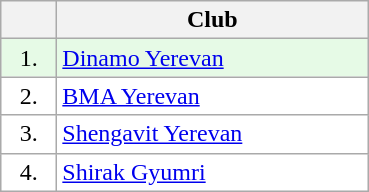<table class="wikitable">
<tr>
<th width="30"></th>
<th width="200">Club</th>
</tr>
<tr bgcolor="#e6fae6" align="center">
<td>1.</td>
<td align="left"><a href='#'>Dinamo Yerevan</a></td>
</tr>
<tr bgcolor="#FFFFFF" align="center">
<td>2.</td>
<td align="left"><a href='#'>BMA Yerevan</a></td>
</tr>
<tr bgcolor="#FFFFFF" align="center">
<td>3.</td>
<td align="left"><a href='#'>Shengavit Yerevan</a></td>
</tr>
<tr bgcolor="#FFFFFF" align="center">
<td>4.</td>
<td align="left"><a href='#'>Shirak Gyumri</a></td>
</tr>
</table>
